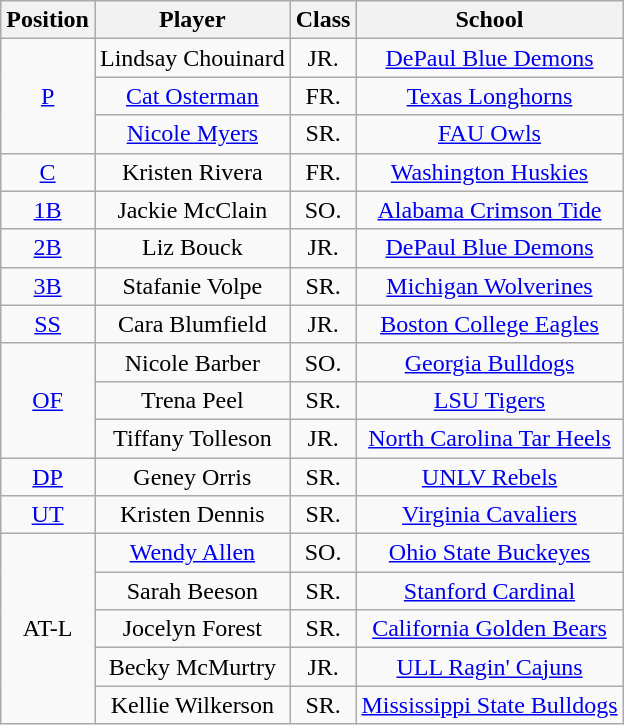<table class="wikitable">
<tr>
<th>Position</th>
<th>Player</th>
<th>Class</th>
<th>School</th>
</tr>
<tr align=center>
<td rowspan=3><a href='#'>P</a></td>
<td>Lindsay Chouinard</td>
<td>JR.</td>
<td><a href='#'>DePaul Blue Demons</a></td>
</tr>
<tr align=center>
<td><a href='#'>Cat Osterman</a></td>
<td>FR.</td>
<td><a href='#'>Texas Longhorns</a></td>
</tr>
<tr align=center>
<td><a href='#'>Nicole Myers</a></td>
<td>SR.</td>
<td><a href='#'>FAU Owls</a></td>
</tr>
<tr align=center>
<td rowspan=1><a href='#'>C</a></td>
<td>Kristen Rivera</td>
<td>FR.</td>
<td><a href='#'>Washington Huskies</a></td>
</tr>
<tr align=center>
<td rowspan=1><a href='#'>1B</a></td>
<td>Jackie McClain</td>
<td>SO.</td>
<td><a href='#'>Alabama Crimson Tide</a></td>
</tr>
<tr align=center>
<td rowspan=1><a href='#'>2B</a></td>
<td>Liz Bouck</td>
<td>JR.</td>
<td><a href='#'>DePaul Blue Demons</a></td>
</tr>
<tr align=center>
<td rowspan=1><a href='#'>3B</a></td>
<td>Stafanie Volpe</td>
<td>SR.</td>
<td><a href='#'>Michigan Wolverines</a></td>
</tr>
<tr align=center>
<td rowspan=1><a href='#'>SS</a></td>
<td>Cara Blumfield</td>
<td>JR.</td>
<td><a href='#'>Boston College Eagles</a></td>
</tr>
<tr align=center>
<td rowspan=3><a href='#'>OF</a></td>
<td>Nicole Barber</td>
<td>SO.</td>
<td><a href='#'>Georgia Bulldogs</a></td>
</tr>
<tr align=center>
<td>Trena Peel</td>
<td>SR.</td>
<td><a href='#'>LSU Tigers</a></td>
</tr>
<tr align=center>
<td>Tiffany Tolleson</td>
<td>JR.</td>
<td><a href='#'>North Carolina Tar Heels</a></td>
</tr>
<tr align=center>
<td rowspan=1><a href='#'>DP</a></td>
<td>Geney Orris</td>
<td>SR.</td>
<td><a href='#'>UNLV Rebels</a></td>
</tr>
<tr align=center>
<td rowspan=1><a href='#'>UT</a></td>
<td>Kristen Dennis</td>
<td>SR.</td>
<td><a href='#'>Virginia Cavaliers</a></td>
</tr>
<tr align=center>
<td rowspan=5>AT-L</td>
<td><a href='#'>Wendy Allen</a></td>
<td>SO.</td>
<td><a href='#'>Ohio State Buckeyes</a></td>
</tr>
<tr align=center>
<td>Sarah Beeson</td>
<td>SR.</td>
<td><a href='#'>Stanford Cardinal</a></td>
</tr>
<tr align=center>
<td>Jocelyn Forest</td>
<td>SR.</td>
<td><a href='#'>California Golden Bears</a></td>
</tr>
<tr align=center>
<td>Becky McMurtry</td>
<td>JR.</td>
<td><a href='#'>ULL Ragin' Cajuns</a></td>
</tr>
<tr align=center>
<td>Kellie Wilkerson</td>
<td>SR.</td>
<td><a href='#'>Mississippi State Bulldogs</a></td>
</tr>
</table>
